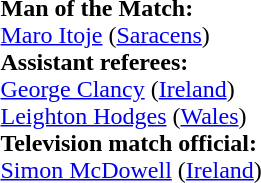<table width=100% style="font-size:100%">
<tr>
<td><br><strong>Man of the Match:</strong>
<br> <a href='#'>Maro Itoje</a> (<a href='#'>Saracens</a>)<br><strong>Assistant referees:</strong>
<br> <a href='#'>George Clancy</a> (<a href='#'>Ireland</a>)
<br> <a href='#'>Leighton Hodges</a> (<a href='#'>Wales</a>)
<br><strong>Television match official:</strong>
<br> <a href='#'>Simon McDowell</a> (<a href='#'>Ireland</a>)</td>
</tr>
</table>
